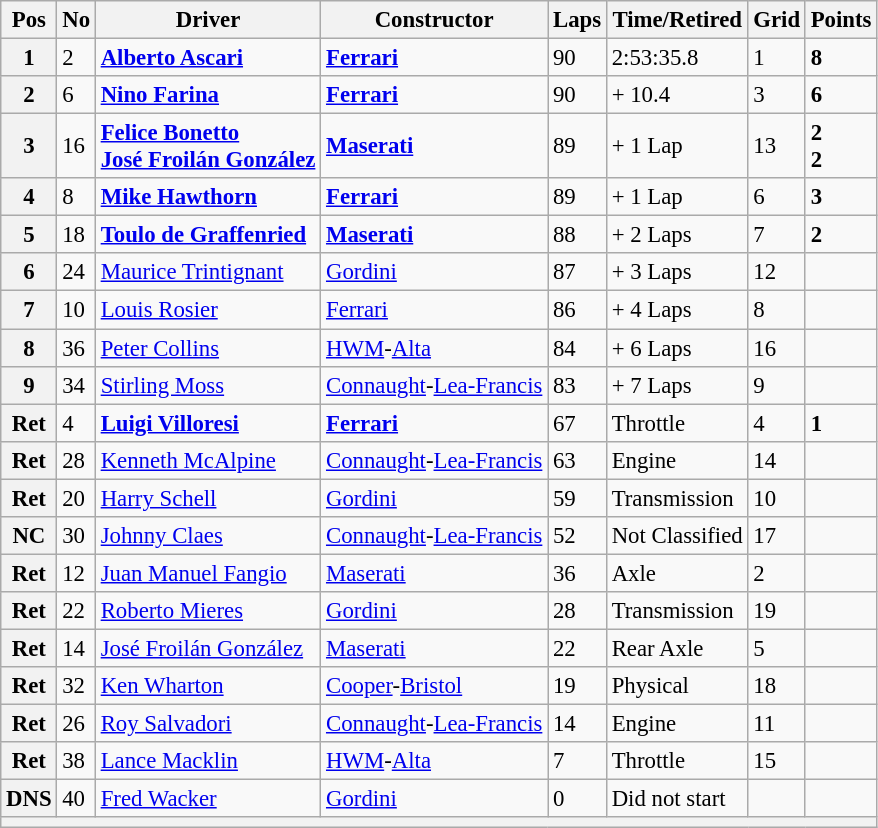<table class="wikitable" style="font-size: 95%;">
<tr>
<th>Pos</th>
<th>No</th>
<th>Driver</th>
<th>Constructor</th>
<th>Laps</th>
<th>Time/Retired</th>
<th>Grid</th>
<th>Points</th>
</tr>
<tr>
<th>1</th>
<td>2</td>
<td> <strong><a href='#'>Alberto Ascari</a></strong></td>
<td><strong><a href='#'>Ferrari</a></strong></td>
<td>90</td>
<td>2:53:35.8</td>
<td>1</td>
<td><strong>8</strong></td>
</tr>
<tr>
<th>2</th>
<td>6</td>
<td> <strong><a href='#'>Nino Farina</a></strong></td>
<td><strong><a href='#'>Ferrari</a></strong></td>
<td>90</td>
<td>+ 10.4</td>
<td>3</td>
<td><strong>6</strong></td>
</tr>
<tr>
<th>3</th>
<td>16</td>
<td> <strong><a href='#'>Felice Bonetto</a></strong><br> <strong><a href='#'>José Froilán González</a></strong></td>
<td><strong><a href='#'>Maserati</a></strong></td>
<td>89</td>
<td>+ 1 Lap</td>
<td>13</td>
<td><strong>2</strong><br><strong>2</strong></td>
</tr>
<tr>
<th>4</th>
<td>8</td>
<td> <strong><a href='#'>Mike Hawthorn</a></strong></td>
<td><strong><a href='#'>Ferrari</a></strong></td>
<td>89</td>
<td>+ 1 Lap</td>
<td>6</td>
<td><strong>3</strong></td>
</tr>
<tr>
<th>5</th>
<td>18</td>
<td> <strong><a href='#'>Toulo de Graffenried</a></strong></td>
<td><strong><a href='#'>Maserati</a></strong></td>
<td>88</td>
<td>+ 2 Laps</td>
<td>7</td>
<td><strong>2</strong></td>
</tr>
<tr>
<th>6</th>
<td>24</td>
<td> <a href='#'>Maurice Trintignant</a></td>
<td><a href='#'>Gordini</a></td>
<td>87</td>
<td>+ 3 Laps</td>
<td>12</td>
<td> </td>
</tr>
<tr>
<th>7</th>
<td>10</td>
<td> <a href='#'>Louis Rosier</a></td>
<td><a href='#'>Ferrari</a></td>
<td>86</td>
<td>+ 4 Laps</td>
<td>8</td>
<td> </td>
</tr>
<tr>
<th>8</th>
<td>36</td>
<td> <a href='#'>Peter Collins</a></td>
<td><a href='#'>HWM</a>-<a href='#'>Alta</a></td>
<td>84</td>
<td>+ 6 Laps</td>
<td>16</td>
<td> </td>
</tr>
<tr>
<th>9</th>
<td>34</td>
<td> <a href='#'>Stirling Moss</a></td>
<td><a href='#'>Connaught</a>-<a href='#'>Lea-Francis</a></td>
<td>83</td>
<td>+ 7 Laps</td>
<td>9</td>
<td> </td>
</tr>
<tr>
<th>Ret</th>
<td>4</td>
<td> <strong><a href='#'>Luigi Villoresi</a></strong></td>
<td><strong><a href='#'>Ferrari</a></strong></td>
<td>67</td>
<td>Throttle</td>
<td>4</td>
<td><strong>1</strong></td>
</tr>
<tr>
<th>Ret</th>
<td>28</td>
<td> <a href='#'>Kenneth McAlpine</a></td>
<td><a href='#'>Connaught</a>-<a href='#'>Lea-Francis</a></td>
<td>63</td>
<td>Engine</td>
<td>14</td>
<td> </td>
</tr>
<tr>
<th>Ret</th>
<td>20</td>
<td> <a href='#'>Harry Schell</a></td>
<td><a href='#'>Gordini</a></td>
<td>59</td>
<td>Transmission</td>
<td>10</td>
<td> </td>
</tr>
<tr>
<th>NC</th>
<td>30</td>
<td> <a href='#'>Johnny Claes</a></td>
<td><a href='#'>Connaught</a>-<a href='#'>Lea-Francis</a></td>
<td>52</td>
<td>Not Classified</td>
<td>17</td>
<td> </td>
</tr>
<tr>
<th>Ret</th>
<td>12</td>
<td> <a href='#'>Juan Manuel Fangio</a></td>
<td><a href='#'>Maserati</a></td>
<td>36</td>
<td>Axle</td>
<td>2</td>
<td> </td>
</tr>
<tr>
<th>Ret</th>
<td>22</td>
<td> <a href='#'>Roberto Mieres</a></td>
<td><a href='#'>Gordini</a></td>
<td>28</td>
<td>Transmission</td>
<td>19</td>
<td> </td>
</tr>
<tr>
<th>Ret</th>
<td>14</td>
<td> <a href='#'>José Froilán González</a></td>
<td><a href='#'>Maserati</a></td>
<td>22</td>
<td>Rear Axle</td>
<td>5</td>
<td> </td>
</tr>
<tr>
<th>Ret</th>
<td>32</td>
<td> <a href='#'>Ken Wharton</a></td>
<td><a href='#'>Cooper</a>-<a href='#'>Bristol</a></td>
<td>19</td>
<td>Physical</td>
<td>18</td>
<td> </td>
</tr>
<tr>
<th>Ret</th>
<td>26</td>
<td> <a href='#'>Roy Salvadori</a></td>
<td><a href='#'>Connaught</a>-<a href='#'>Lea-Francis</a></td>
<td>14</td>
<td>Engine</td>
<td>11</td>
<td> </td>
</tr>
<tr>
<th>Ret</th>
<td>38</td>
<td> <a href='#'>Lance Macklin</a></td>
<td><a href='#'>HWM</a>-<a href='#'>Alta</a></td>
<td>7</td>
<td>Throttle</td>
<td>15</td>
<td> </td>
</tr>
<tr>
<th>DNS</th>
<td>40</td>
<td> <a href='#'>Fred Wacker</a></td>
<td><a href='#'>Gordini</a></td>
<td>0</td>
<td>Did not start</td>
<td></td>
<td> </td>
</tr>
<tr>
<th colspan="8"></th>
</tr>
</table>
